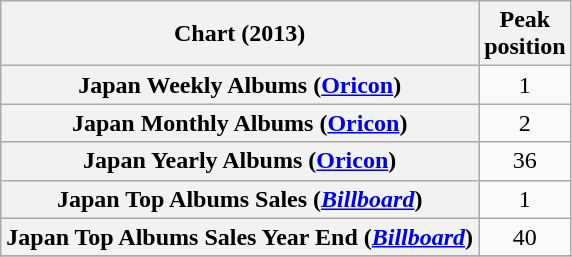<table class="wikitable sortable plainrowheaders" style="text-align:center;">
<tr>
<th scope="col">Chart (2013)</th>
<th scope="col">Peak<br>position</th>
</tr>
<tr>
<th scope="row">Japan Weekly Albums (<a href='#'>Oricon</a>)</th>
<td style="text-align:center;">1</td>
</tr>
<tr>
<th scope="row">Japan Monthly Albums (<a href='#'>Oricon</a>)</th>
<td style="text-align:center;">2</td>
</tr>
<tr>
<th scope="row">Japan Yearly Albums (<a href='#'>Oricon</a>)</th>
<td style="text-align:center;">36</td>
</tr>
<tr>
<th scope="row">Japan Top Albums Sales (<em><a href='#'>Billboard</a></em>)</th>
<td style="text-align:center;">1</td>
</tr>
<tr>
<th scope="row">Japan Top Albums Sales Year End (<em><a href='#'>Billboard</a></em>)</th>
<td style="text-align:center;">40</td>
</tr>
<tr>
</tr>
</table>
